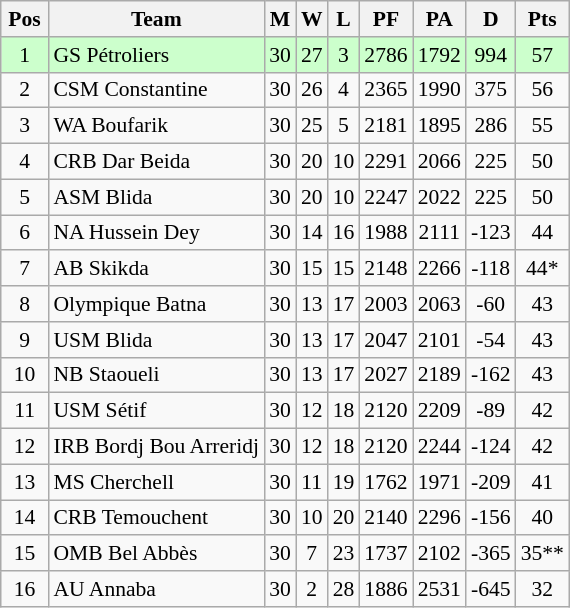<table class="wikitable" style="text-align:center; font-size:90%">
<tr>
<th width=25>Pos</th>
<th>Team</th>
<th>M</th>
<th>W</th>
<th>L</th>
<th>PF</th>
<th>PA</th>
<th>D</th>
<th>Pts</th>
</tr>
<tr bgcolor=#ccffcc>
<td>1</td>
<td align="left">GS Pétroliers</td>
<td>30</td>
<td>27</td>
<td>3</td>
<td>2786</td>
<td>1792</td>
<td>994</td>
<td>57</td>
</tr>
<tr>
<td>2</td>
<td align="left">CSM Constantine</td>
<td>30</td>
<td>26</td>
<td>4</td>
<td>2365</td>
<td>1990</td>
<td>375</td>
<td>56</td>
</tr>
<tr>
<td>3</td>
<td align="left">WA Boufarik</td>
<td>30</td>
<td>25</td>
<td>5</td>
<td>2181</td>
<td>1895</td>
<td>286</td>
<td>55</td>
</tr>
<tr>
<td>4</td>
<td align="left">CRB Dar Beida</td>
<td>30</td>
<td>20</td>
<td>10</td>
<td>2291</td>
<td>2066</td>
<td>225</td>
<td>50</td>
</tr>
<tr>
<td>5</td>
<td align="left">ASM Blida</td>
<td>30</td>
<td>20</td>
<td>10</td>
<td>2247</td>
<td>2022</td>
<td>225</td>
<td>50</td>
</tr>
<tr>
<td>6</td>
<td align="left">NA Hussein Dey</td>
<td>30</td>
<td>14</td>
<td>16</td>
<td>1988</td>
<td>2111</td>
<td>-123</td>
<td>44</td>
</tr>
<tr>
<td>7</td>
<td align="left">AB Skikda</td>
<td>30</td>
<td>15</td>
<td>15</td>
<td>2148</td>
<td>2266</td>
<td>-118</td>
<td>44*</td>
</tr>
<tr>
<td>8</td>
<td align=left>Olympique Batna</td>
<td>30</td>
<td>13</td>
<td>17</td>
<td>2003</td>
<td>2063</td>
<td>-60</td>
<td>43</td>
</tr>
<tr>
<td>9</td>
<td align=left>USM Blida</td>
<td>30</td>
<td>13</td>
<td>17</td>
<td>2047</td>
<td>2101</td>
<td>-54</td>
<td>43</td>
</tr>
<tr>
<td>10</td>
<td align=left>NB Staoueli</td>
<td>30</td>
<td>13</td>
<td>17</td>
<td>2027</td>
<td>2189</td>
<td>-162</td>
<td>43</td>
</tr>
<tr>
<td>11</td>
<td align="left">USM Sétif</td>
<td>30</td>
<td>12</td>
<td>18</td>
<td>2120</td>
<td>2209</td>
<td>-89</td>
<td>42</td>
</tr>
<tr>
<td>12</td>
<td align="left">IRB Bordj Bou Arreridj</td>
<td>30</td>
<td>12</td>
<td>18</td>
<td>2120</td>
<td>2244</td>
<td>-124</td>
<td>42</td>
</tr>
<tr>
<td>13</td>
<td align="left">MS Cherchell</td>
<td>30</td>
<td>11</td>
<td>19</td>
<td>1762</td>
<td>1971</td>
<td>-209</td>
<td>41</td>
</tr>
<tr>
<td>14</td>
<td align=left>CRB Temouchent</td>
<td>30</td>
<td>10</td>
<td>20</td>
<td>2140</td>
<td>2296</td>
<td>-156</td>
<td>40</td>
</tr>
<tr>
<td>15</td>
<td align=left>OMB Bel Abbès</td>
<td>30</td>
<td>7</td>
<td>23</td>
<td>1737</td>
<td>2102</td>
<td>-365</td>
<td>35**</td>
</tr>
<tr>
<td>16</td>
<td align=left>AU Annaba</td>
<td>30</td>
<td>2</td>
<td>28</td>
<td>1886</td>
<td>2531</td>
<td>-645</td>
<td>32</td>
</tr>
</table>
